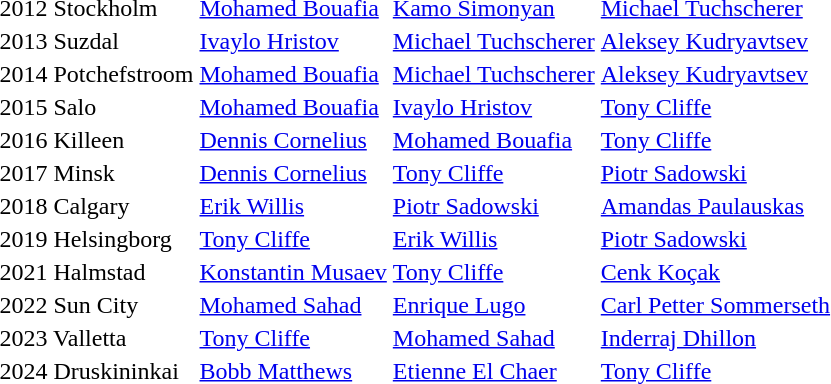<table>
<tr>
<td>2012 Stockholm</td>
<td> <a href='#'>Mohamed Bouafia</a></td>
<td> <a href='#'>Kamo Simonyan</a></td>
<td> <a href='#'>Michael Tuchscherer</a></td>
</tr>
<tr>
<td>2013 Suzdal</td>
<td> <a href='#'>Ivaylo Hristov</a></td>
<td> <a href='#'>Michael Tuchscherer</a></td>
<td> <a href='#'>Aleksey Kudryavtsev</a></td>
</tr>
<tr>
<td>2014 Potchefstroom</td>
<td> <a href='#'>Mohamed Bouafia</a></td>
<td> <a href='#'>Michael Tuchscherer</a></td>
<td> <a href='#'>Aleksey Kudryavtsev</a></td>
</tr>
<tr>
<td>2015 Salo</td>
<td> <a href='#'>Mohamed Bouafia</a></td>
<td> <a href='#'>Ivaylo Hristov</a></td>
<td> <a href='#'>Tony Cliffe</a></td>
</tr>
<tr>
<td>2016 Killeen</td>
<td> <a href='#'>Dennis Cornelius</a></td>
<td> <a href='#'>Mohamed Bouafia</a></td>
<td> <a href='#'>Tony Cliffe</a></td>
</tr>
<tr>
<td>2017 Minsk</td>
<td> <a href='#'>Dennis Cornelius</a></td>
<td> <a href='#'>Tony Cliffe</a></td>
<td> <a href='#'>Piotr Sadowski</a></td>
</tr>
<tr>
<td>2018 Calgary</td>
<td> <a href='#'>Erik Willis</a></td>
<td> <a href='#'>Piotr Sadowski</a></td>
<td> <a href='#'>Amandas Paulauskas</a></td>
</tr>
<tr>
<td>2019 Helsingborg</td>
<td> <a href='#'>Tony Cliffe</a></td>
<td> <a href='#'>Erik Willis</a></td>
<td> <a href='#'>Piotr Sadowski</a></td>
</tr>
<tr>
<td>2021 Halmstad</td>
<td> <a href='#'>Konstantin Musaev</a></td>
<td> <a href='#'>Tony Cliffe</a></td>
<td> <a href='#'>Cenk Koçak</a></td>
</tr>
<tr>
<td>2022 Sun City</td>
<td> <a href='#'>Mohamed Sahad</a></td>
<td> <a href='#'>Enrique Lugo</a></td>
<td> <a href='#'>Carl Petter Sommerseth</a></td>
</tr>
<tr>
<td>2023 Valletta</td>
<td> <a href='#'>Tony Cliffe</a></td>
<td> <a href='#'>Mohamed Sahad</a></td>
<td> <a href='#'>Inderraj Dhillon</a></td>
</tr>
<tr>
<td>2024 Druskininkai</td>
<td> <a href='#'>Bobb Matthews</a></td>
<td> <a href='#'>Etienne El Chaer</a></td>
<td> <a href='#'>Tony Cliffe</a></td>
</tr>
</table>
